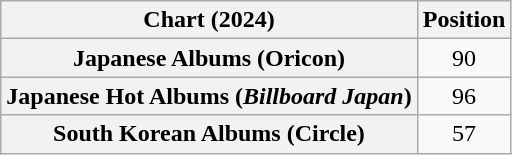<table class="wikitable sortable plainrowheaders" style="text-align:center">
<tr>
<th scope="col">Chart (2024)</th>
<th scope="col">Position</th>
</tr>
<tr>
<th scope="row">Japanese Albums (Oricon)</th>
<td>90</td>
</tr>
<tr>
<th scope="row">Japanese Hot Albums (<em>Billboard Japan</em>)</th>
<td>96</td>
</tr>
<tr>
<th scope="row">South Korean Albums (Circle)</th>
<td>57</td>
</tr>
</table>
